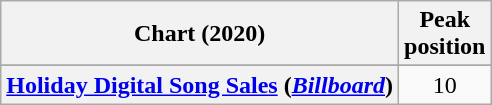<table class="wikitable sortable plainrowheaders" style="text-align:center">
<tr>
<th scope="col">Chart (2020)</th>
<th scope="col">Peak<br>position</th>
</tr>
<tr>
</tr>
<tr>
<th scope="row"><a href='#'>Holiday Digital Song Sales</a> (<em><a href='#'>Billboard</a></em>)</th>
<td>10</td>
</tr>
</table>
